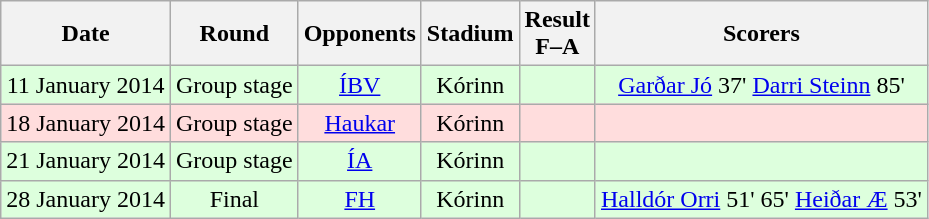<table class="wikitable" style="text-align:center">
<tr>
<th>Date</th>
<th>Round</th>
<th>Opponents</th>
<th>Stadium</th>
<th>Result<br>F–A</th>
<th>Scorers</th>
</tr>
<tr bgcolor="#ddffdd">
<td>11 January 2014</td>
<td>Group stage</td>
<td><a href='#'>ÍBV</a></td>
<td>Kórinn</td>
<td></td>
<td><a href='#'>Garðar Jó</a> 37' <a href='#'>Darri Steinn</a> 85'</td>
</tr>
<tr bgcolor="#ffdddd">
<td>18 January 2014</td>
<td>Group stage</td>
<td><a href='#'>Haukar</a></td>
<td>Kórinn</td>
<td></td>
<td></td>
</tr>
<tr bgcolor="#ddffdd">
<td>21 January 2014</td>
<td>Group stage</td>
<td><a href='#'>ÍA</a></td>
<td>Kórinn</td>
<td></td>
<td></td>
</tr>
<tr bgcolor="#ddffdd">
<td>28 January 2014</td>
<td>Final</td>
<td><a href='#'>FH</a></td>
<td>Kórinn</td>
<td></td>
<td><a href='#'>Halldór Orri</a> 51' 65' <a href='#'>Heiðar Æ</a> 53'</td>
</tr>
</table>
